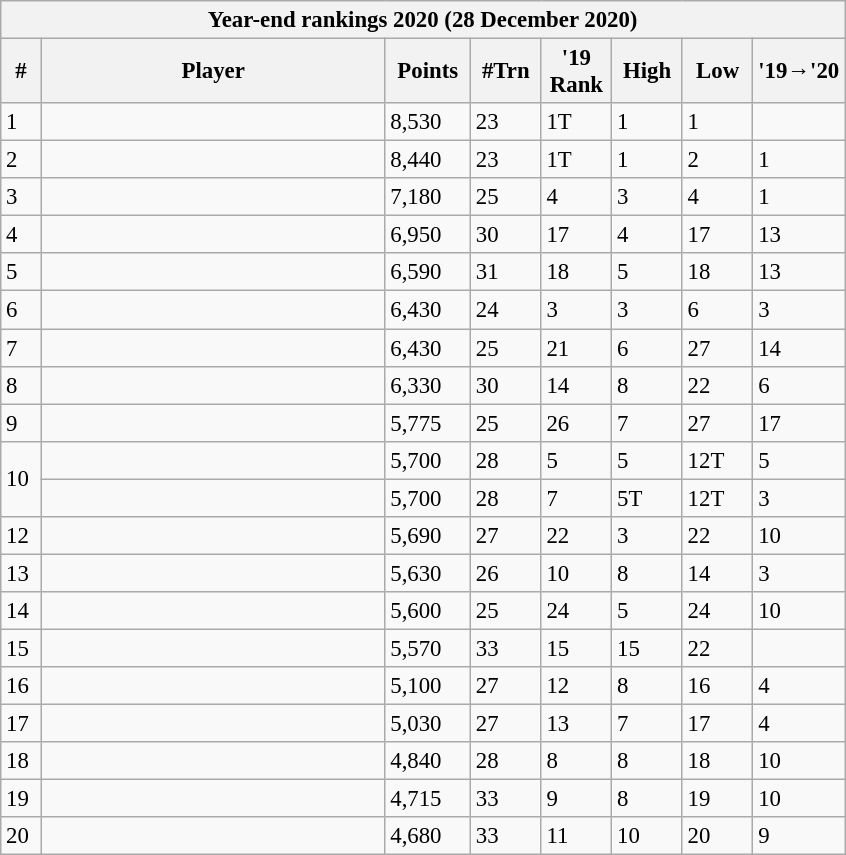<table class="wikitable" style="font-size:95%">
<tr>
<th colspan=8>Year-end rankings 2020 (28 December 2020)</th>
</tr>
<tr>
<th width=20>#</th>
<th width=222>Player</th>
<th width=50>Points</th>
<th width=40>#Trn</th>
<th width=40>'19 Rank</th>
<th width=40>High</th>
<th width=40>Low</th>
<th width=50>'19→'20</th>
</tr>
<tr>
<td>1</td>
<td align=left></td>
<td>8,530</td>
<td>23</td>
<td>1T</td>
<td>1</td>
<td>1</td>
<td></td>
</tr>
<tr>
<td>2</td>
<td align=left></td>
<td>8,440</td>
<td>23</td>
<td>1T</td>
<td>1</td>
<td>2</td>
<td>1</td>
</tr>
<tr>
<td>3</td>
<td align=left></td>
<td>7,180</td>
<td>25</td>
<td>4</td>
<td>3</td>
<td>4</td>
<td>1</td>
</tr>
<tr>
<td>4</td>
<td align=left></td>
<td>6,950</td>
<td>30</td>
<td>17</td>
<td>4</td>
<td>17</td>
<td>13</td>
</tr>
<tr>
<td>5</td>
<td align=left></td>
<td>6,590</td>
<td>31</td>
<td>18</td>
<td>5</td>
<td>18</td>
<td>13</td>
</tr>
<tr>
<td>6</td>
<td align=left></td>
<td>6,430</td>
<td>24</td>
<td>3</td>
<td>3</td>
<td>6</td>
<td>3</td>
</tr>
<tr>
<td>7</td>
<td align=left></td>
<td>6,430</td>
<td>25</td>
<td>21</td>
<td>6</td>
<td>27</td>
<td>14</td>
</tr>
<tr>
<td>8</td>
<td align=left></td>
<td>6,330</td>
<td>30</td>
<td>14</td>
<td>8</td>
<td>22</td>
<td>6</td>
</tr>
<tr>
<td>9</td>
<td align=left></td>
<td>5,775</td>
<td>25</td>
<td>26</td>
<td>7</td>
<td>27</td>
<td>17</td>
</tr>
<tr>
<td rowspan="2">10</td>
<td align=left></td>
<td>5,700</td>
<td>28</td>
<td>5</td>
<td>5</td>
<td>12T</td>
<td>5</td>
</tr>
<tr>
<td align=left></td>
<td>5,700</td>
<td>28</td>
<td>7</td>
<td>5T</td>
<td>12T</td>
<td>3</td>
</tr>
<tr>
<td>12</td>
<td align=left></td>
<td>5,690</td>
<td>27</td>
<td>22</td>
<td>3</td>
<td>22</td>
<td>10</td>
</tr>
<tr>
<td>13</td>
<td align=left></td>
<td>5,630</td>
<td>26</td>
<td>10</td>
<td>8</td>
<td>14</td>
<td>3</td>
</tr>
<tr>
<td>14</td>
<td align=left></td>
<td>5,600</td>
<td>25</td>
<td>24</td>
<td>5</td>
<td>24</td>
<td>10</td>
</tr>
<tr>
<td>15</td>
<td align=left></td>
<td>5,570</td>
<td>33</td>
<td>15</td>
<td>15</td>
<td>22</td>
<td></td>
</tr>
<tr>
<td>16</td>
<td align=left></td>
<td>5,100</td>
<td>27</td>
<td>12</td>
<td>8</td>
<td>16</td>
<td>4</td>
</tr>
<tr>
<td>17</td>
<td align=left></td>
<td>5,030</td>
<td>27</td>
<td>13</td>
<td>7</td>
<td>17</td>
<td>4</td>
</tr>
<tr>
<td>18</td>
<td align=left></td>
<td>4,840</td>
<td>28</td>
<td>8</td>
<td>8</td>
<td>18</td>
<td>10</td>
</tr>
<tr>
<td>19</td>
<td align=left></td>
<td>4,715</td>
<td>33</td>
<td>9</td>
<td>8</td>
<td>19</td>
<td>10</td>
</tr>
<tr>
<td>20</td>
<td align=left></td>
<td>4,680</td>
<td>33</td>
<td>11</td>
<td>10</td>
<td>20</td>
<td>9</td>
</tr>
</table>
